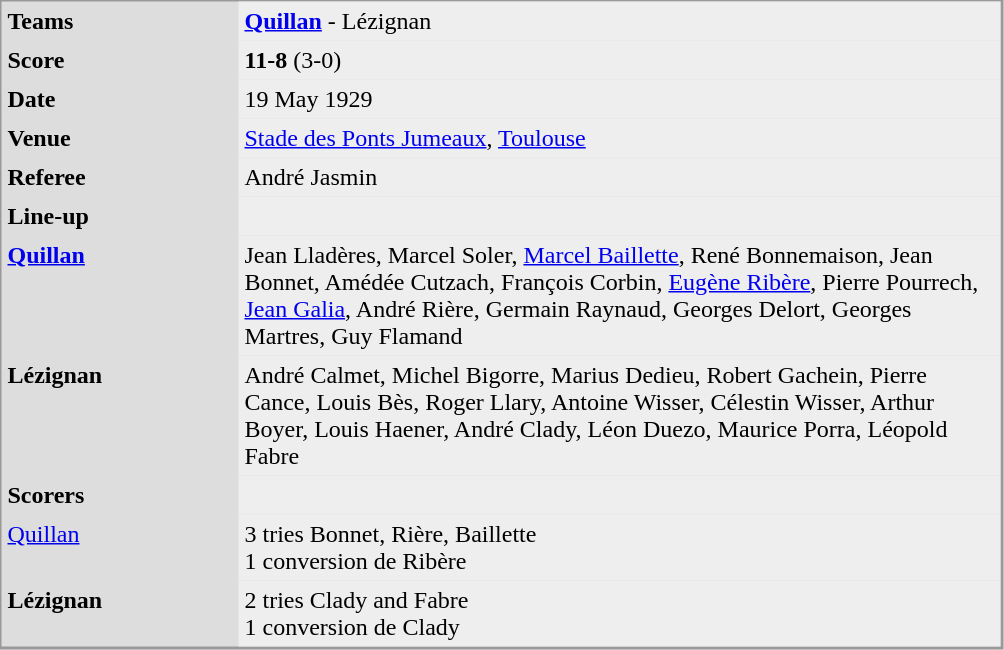<table align="left" cellpadding="4" cellspacing="0" style="margin: 0 0 0 0; border: 1px solid #999; border-right-width: 2px; border-bottom-width: 2px; background-color: #DDDDDD">
<tr>
<td width="150" valign="top"><strong>Teams</strong></td>
<td width="500" bgcolor=#EEEEEE><strong><a href='#'>Quillan</a></strong> - Lézignan</td>
</tr>
<tr>
<td valign="top"><strong>Score</strong></td>
<td bgcolor=#EEEEEE><strong>11-8</strong> (3-0)</td>
</tr>
<tr>
<td valign="top"><strong>Date</strong></td>
<td bgcolor=#EEEEEE>19 May 1929</td>
</tr>
<tr>
<td valign="top"><strong>Venue</strong></td>
<td bgcolor=#EEEEEE><a href='#'>Stade des Ponts Jumeaux</a>, <a href='#'>Toulouse</a></td>
</tr>
<tr>
<td valign="top"><strong>Referee</strong></td>
<td bgcolor=#EEEEEE>André Jasmin</td>
</tr>
<tr>
<td valign="top"><strong>Line-up</strong></td>
<td bgcolor=#EEEEEE></td>
</tr>
<tr>
<td valign="top"><strong><a href='#'>Quillan</a></strong></td>
<td bgcolor=#EEEEEE>Jean Lladères, Marcel Soler, <a href='#'>Marcel Baillette</a>, René Bonnemaison, Jean Bonnet, Amédée Cutzach, François Corbin, <a href='#'>Eugène Ribère</a>, Pierre Pourrech, <a href='#'>Jean Galia</a>, André Rière, Germain Raynaud, Georges Delort, Georges Martres, Guy Flamand</td>
</tr>
<tr>
<td valign="top"><strong>Lézignan</strong></td>
<td bgcolor=#EEEEEE>André Calmet, Michel Bigorre, Marius Dedieu, Robert Gachein, Pierre Cance, Louis Bès, Roger Llary, Antoine Wisser, Célestin Wisser, Arthur Boyer, Louis Haener, André Clady, Léon Duezo, Maurice Porra, Léopold Fabre</td>
</tr>
<tr>
<td valign="top"><strong>Scorers</strong></td>
<td bgcolor=#EEEEEE></td>
</tr>
<tr>
<td valign="top"><a href='#'>Quillan</a></td>
<td bgcolor=#EEEEEE>3 tries Bonnet, Rière, Baillette<br>1 conversion de Ribère</td>
</tr>
<tr>
<td valign="top"><strong>Lézignan</strong></td>
<td bgcolor=#EEEEEE>2 tries Clady and Fabre<br>1 conversion de Clady</td>
</tr>
</table>
